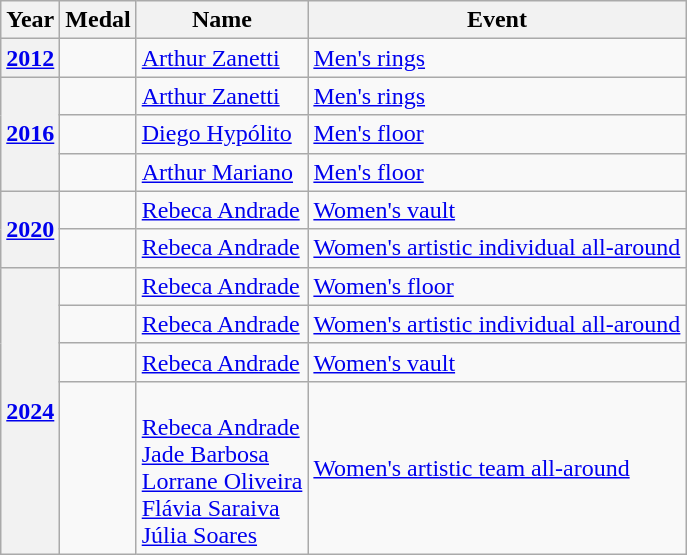<table class="wikitable sortable">
<tr>
<th>Year</th>
<th>Medal</th>
<th>Name</th>
<th>Event</th>
</tr>
<tr>
<th><a href='#'>2012</a></th>
<td></td>
<td><a href='#'>Arthur Zanetti</a></td>
<td><a href='#'> Men's rings</a></td>
</tr>
<tr>
<th rowspan=3><a href='#'>2016</a></th>
<td></td>
<td><a href='#'>Arthur Zanetti</a></td>
<td><a href='#'> Men's rings</a></td>
</tr>
<tr>
<td></td>
<td><a href='#'>Diego Hypólito</a></td>
<td><a href='#'> Men's floor</a></td>
</tr>
<tr>
<td></td>
<td><a href='#'>Arthur Mariano</a></td>
<td><a href='#'> Men's floor</a></td>
</tr>
<tr>
<th rowspan=2><a href='#'>2020</a></th>
<td></td>
<td><a href='#'>Rebeca Andrade</a></td>
<td><a href='#'>Women's vault</a></td>
</tr>
<tr>
<td></td>
<td><a href='#'>Rebeca Andrade</a></td>
<td><a href='#'> Women's artistic individual all-around</a></td>
</tr>
<tr>
<th rowspan=4><a href='#'>2024</a></th>
<td></td>
<td><a href='#'>Rebeca Andrade</a></td>
<td><a href='#'> Women's floor</a></td>
</tr>
<tr>
<td></td>
<td><a href='#'>Rebeca Andrade</a></td>
<td><a href='#'> Women's artistic individual all-around</a></td>
</tr>
<tr>
<td></td>
<td><a href='#'>Rebeca Andrade</a></td>
<td><a href='#'> Women's vault</a></td>
</tr>
<tr>
<td></td>
<td><br><a href='#'>Rebeca Andrade</a><br><a href='#'>Jade Barbosa</a><br><a href='#'>Lorrane Oliveira</a><br><a href='#'>Flávia Saraiva</a><br><a href='#'>Júlia Soares</a></td>
<td><a href='#'>Women's artistic team all-around</a></td>
</tr>
</table>
